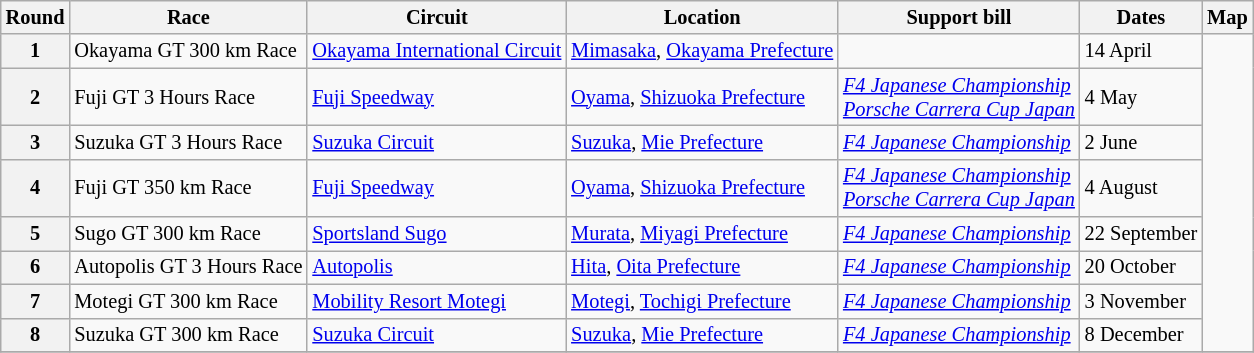<table class=wikitable style="font-size:85%;">
<tr>
<th>Round</th>
<th>Race</th>
<th>Circuit</th>
<th>Location</th>
<th>Support bill</th>
<th>Dates</th>
<th>Map</th>
</tr>
<tr>
<th>1</th>
<td>Okayama GT 300 km Race</td>
<td> <a href='#'>Okayama International Circuit</a></td>
<td><a href='#'>Mimasaka</a>, <a href='#'>Okayama Prefecture</a></td>
<td></td>
<td>14 April</td>
<td rowspan=8></td>
</tr>
<tr>
<th>2</th>
<td>Fuji GT 3 Hours Race</td>
<td> <a href='#'>Fuji Speedway</a></td>
<td><a href='#'>Oyama</a>, <a href='#'>Shizuoka Prefecture</a></td>
<td><em><a href='#'>F4 Japanese Championship</a><br><a href='#'>Porsche Carrera Cup Japan</a></em></td>
<td>4 May</td>
</tr>
<tr>
<th>3</th>
<td>Suzuka GT 3 Hours Race</td>
<td> <a href='#'>Suzuka Circuit</a></td>
<td><a href='#'>Suzuka</a>, <a href='#'>Mie Prefecture</a></td>
<td><em><a href='#'>F4 Japanese Championship</a></em></td>
<td>2 June</td>
</tr>
<tr>
<th>4</th>
<td>Fuji GT 350 km Race</td>
<td> <a href='#'>Fuji Speedway</a></td>
<td><a href='#'>Oyama</a>, <a href='#'>Shizuoka Prefecture</a></td>
<td><em><a href='#'>F4 Japanese Championship</a><br><a href='#'>Porsche Carrera Cup Japan</a></em></td>
<td>4 August</td>
</tr>
<tr>
<th>5</th>
<td>Sugo GT 300 km Race</td>
<td> <a href='#'>Sportsland Sugo</a></td>
<td><a href='#'>Murata</a>, <a href='#'>Miyagi Prefecture</a></td>
<td><em><a href='#'>F4 Japanese Championship</a></em></td>
<td>22 September</td>
</tr>
<tr>
<th>6</th>
<td>Autopolis GT 3 Hours Race</td>
<td> <a href='#'>Autopolis</a></td>
<td><a href='#'>Hita</a>, <a href='#'>Oita Prefecture</a></td>
<td><em><a href='#'>F4 Japanese Championship</a></em></td>
<td>20 October</td>
</tr>
<tr>
<th>7</th>
<td>Motegi GT 300 km Race</td>
<td> <a href='#'>Mobility Resort Motegi</a></td>
<td><a href='#'>Motegi</a>, <a href='#'>Tochigi Prefecture</a></td>
<td><em><a href='#'>F4 Japanese Championship</a></em></td>
<td>3 November</td>
</tr>
<tr>
<th>8</th>
<td>Suzuka GT 300 km Race</td>
<td> <a href='#'>Suzuka Circuit</a></td>
<td><a href='#'>Suzuka</a>, <a href='#'>Mie Prefecture</a></td>
<td><em><a href='#'>F4 Japanese Championship</a></em></td>
<td>8 December</td>
</tr>
<tr>
</tr>
</table>
